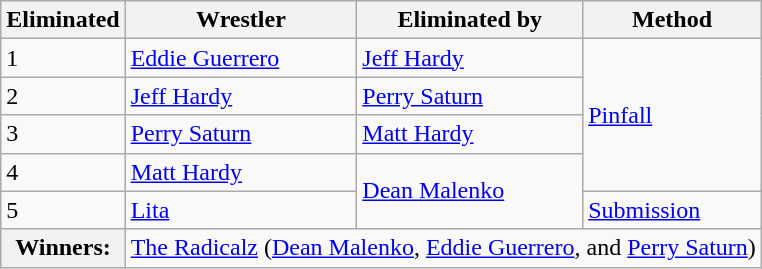<table class="wikitable sortable">
<tr>
<th>Eliminated</th>
<th>Wrestler</th>
<th>Eliminated by</th>
<th>Method</th>
</tr>
<tr>
<td>1</td>
<td><a href='#'>Eddie Guerrero</a></td>
<td><a href='#'>Jeff Hardy</a></td>
<td rowspan=4><a href='#'>Pinfall</a></td>
</tr>
<tr>
<td>2</td>
<td><a href='#'>Jeff Hardy</a></td>
<td><a href='#'>Perry Saturn</a></td>
</tr>
<tr>
<td>3</td>
<td><a href='#'>Perry Saturn</a></td>
<td><a href='#'>Matt Hardy</a></td>
</tr>
<tr>
<td>4</td>
<td><a href='#'>Matt Hardy</a></td>
<td rowspan=2><a href='#'>Dean Malenko</a></td>
</tr>
<tr>
<td>5</td>
<td><a href='#'>Lita</a></td>
<td><a href='#'>Submission</a></td>
</tr>
<tr>
<th>Winners:</th>
<td colspan="3"><a href='#'>The Radicalz</a> (<a href='#'>Dean Malenko</a>, <a href='#'>Eddie Guerrero</a>, and <a href='#'>Perry Saturn</a>)</td>
</tr>
</table>
